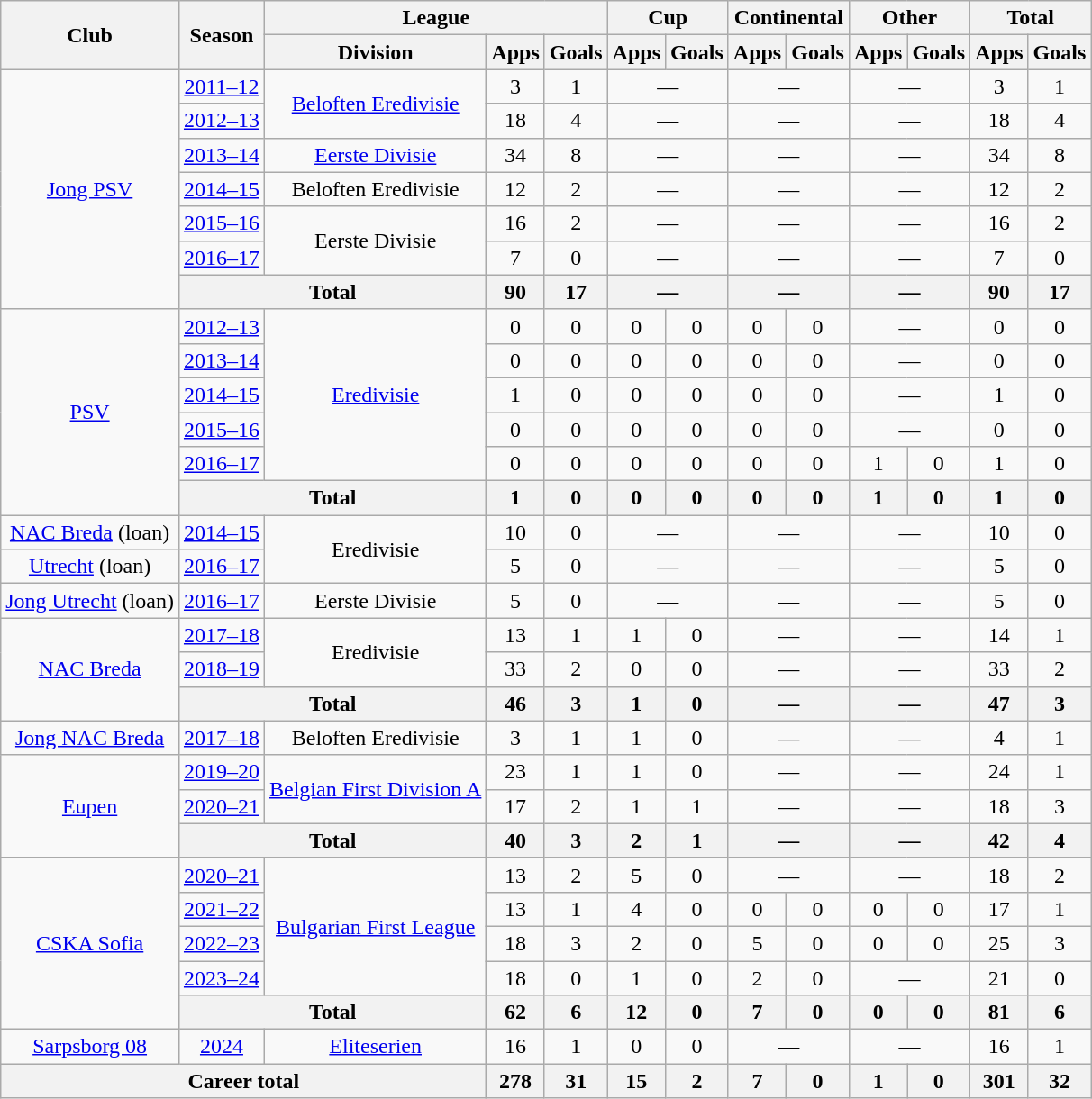<table class="wikitable" style="text-align:center">
<tr>
<th rowspan="2">Club</th>
<th rowspan="2">Season</th>
<th colspan="3">League</th>
<th colspan="2">Cup</th>
<th colspan="2">Continental</th>
<th colspan="2">Other</th>
<th colspan="2">Total</th>
</tr>
<tr>
<th>Division</th>
<th>Apps</th>
<th>Goals</th>
<th>Apps</th>
<th>Goals</th>
<th>Apps</th>
<th>Goals</th>
<th>Apps</th>
<th>Goals</th>
<th>Apps</th>
<th>Goals</th>
</tr>
<tr>
<td rowspan="7"><a href='#'>Jong PSV</a></td>
<td><a href='#'>2011–12</a></td>
<td rowspan="2"><a href='#'>Beloften Eredivisie</a></td>
<td>3</td>
<td>1</td>
<td colspan="2">—</td>
<td colspan="2">—</td>
<td colspan="2">—</td>
<td>3</td>
<td>1</td>
</tr>
<tr>
<td><a href='#'>2012–13</a></td>
<td>18</td>
<td>4</td>
<td colspan="2">—</td>
<td colspan="2">—</td>
<td colspan="2">—</td>
<td>18</td>
<td>4</td>
</tr>
<tr>
<td><a href='#'>2013–14</a></td>
<td><a href='#'>Eerste Divisie</a></td>
<td>34</td>
<td>8</td>
<td colspan="2">—</td>
<td colspan="2">—</td>
<td colspan="2">—</td>
<td>34</td>
<td>8</td>
</tr>
<tr>
<td><a href='#'>2014–15</a></td>
<td>Beloften Eredivisie</td>
<td>12</td>
<td>2</td>
<td colspan="2">—</td>
<td colspan="2">—</td>
<td colspan="2">—</td>
<td>12</td>
<td>2</td>
</tr>
<tr>
<td><a href='#'>2015–16</a></td>
<td rowspan="2">Eerste Divisie</td>
<td>16</td>
<td>2</td>
<td colspan="2">—</td>
<td colspan="2">—</td>
<td colspan="2">—</td>
<td>16</td>
<td>2</td>
</tr>
<tr>
<td><a href='#'>2016–17</a></td>
<td>7</td>
<td>0</td>
<td colspan="2">—</td>
<td colspan="2">—</td>
<td colspan="2">—</td>
<td>7</td>
<td>0</td>
</tr>
<tr>
<th colspan="2">Total</th>
<th>90</th>
<th>17</th>
<th colspan="2">—</th>
<th colspan="2">—</th>
<th colspan="2">—</th>
<th>90</th>
<th>17</th>
</tr>
<tr>
<td rowspan="6"><a href='#'>PSV</a></td>
<td><a href='#'>2012–13</a></td>
<td rowspan="5"><a href='#'>Eredivisie</a></td>
<td>0</td>
<td>0</td>
<td>0</td>
<td>0</td>
<td>0</td>
<td>0</td>
<td colspan="2">—</td>
<td>0</td>
<td>0</td>
</tr>
<tr>
<td><a href='#'>2013–14</a></td>
<td>0</td>
<td>0</td>
<td>0</td>
<td>0</td>
<td>0</td>
<td>0</td>
<td colspan="2">—</td>
<td>0</td>
<td>0</td>
</tr>
<tr>
<td><a href='#'>2014–15</a></td>
<td>1</td>
<td>0</td>
<td>0</td>
<td>0</td>
<td>0</td>
<td>0</td>
<td colspan="2">—</td>
<td>1</td>
<td>0</td>
</tr>
<tr>
<td><a href='#'>2015–16</a></td>
<td>0</td>
<td>0</td>
<td>0</td>
<td>0</td>
<td>0</td>
<td>0</td>
<td colspan="2">—</td>
<td>0</td>
<td>0</td>
</tr>
<tr>
<td><a href='#'>2016–17</a></td>
<td>0</td>
<td>0</td>
<td>0</td>
<td>0</td>
<td>0</td>
<td>0</td>
<td>1</td>
<td>0</td>
<td>1</td>
<td>0</td>
</tr>
<tr>
<th colspan="2">Total</th>
<th>1</th>
<th>0</th>
<th>0</th>
<th>0</th>
<th>0</th>
<th>0</th>
<th>1</th>
<th>0</th>
<th>1</th>
<th>0</th>
</tr>
<tr>
<td><a href='#'>NAC Breda</a> (loan)</td>
<td><a href='#'>2014–15</a></td>
<td rowspan="2">Eredivisie</td>
<td>10</td>
<td>0</td>
<td colspan="2">—</td>
<td colspan="2">—</td>
<td colspan="2">—</td>
<td>10</td>
<td>0</td>
</tr>
<tr>
<td><a href='#'>Utrecht</a> (loan)</td>
<td><a href='#'>2016–17</a></td>
<td>5</td>
<td>0</td>
<td colspan="2">—</td>
<td colspan="2">—</td>
<td colspan="2">—</td>
<td>5</td>
<td>0</td>
</tr>
<tr>
<td><a href='#'>Jong Utrecht</a> (loan)</td>
<td><a href='#'>2016–17</a></td>
<td>Eerste Divisie</td>
<td>5</td>
<td>0</td>
<td colspan="2">—</td>
<td colspan="2">—</td>
<td colspan="2">—</td>
<td>5</td>
<td>0</td>
</tr>
<tr>
<td rowspan="3"><a href='#'>NAC Breda</a></td>
<td><a href='#'>2017–18</a></td>
<td rowspan="2">Eredivisie</td>
<td>13</td>
<td>1</td>
<td>1</td>
<td>0</td>
<td colspan="2">—</td>
<td colspan="2">—</td>
<td>14</td>
<td>1</td>
</tr>
<tr>
<td><a href='#'>2018–19</a></td>
<td>33</td>
<td>2</td>
<td>0</td>
<td>0</td>
<td colspan="2">—</td>
<td colspan="2">—</td>
<td>33</td>
<td>2</td>
</tr>
<tr>
<th colspan="2">Total</th>
<th>46</th>
<th>3</th>
<th>1</th>
<th>0</th>
<th colspan="2">—</th>
<th colspan="2">—</th>
<th>47</th>
<th>3</th>
</tr>
<tr>
<td><a href='#'>Jong NAC Breda</a></td>
<td><a href='#'>2017–18</a></td>
<td>Beloften Eredivisie</td>
<td>3</td>
<td>1</td>
<td>1</td>
<td>0</td>
<td colspan="2">—</td>
<td colspan="2">—</td>
<td>4</td>
<td>1</td>
</tr>
<tr>
<td rowspan="3"><a href='#'>Eupen</a></td>
<td><a href='#'>2019–20</a></td>
<td rowspan="2"><a href='#'>Belgian First Division A</a></td>
<td>23</td>
<td>1</td>
<td>1</td>
<td>0</td>
<td colspan="2">—</td>
<td colspan="2">—</td>
<td>24</td>
<td>1</td>
</tr>
<tr>
<td><a href='#'>2020–21</a></td>
<td>17</td>
<td>2</td>
<td>1</td>
<td>1</td>
<td colspan="2">—</td>
<td colspan="2">—</td>
<td>18</td>
<td>3</td>
</tr>
<tr>
<th colspan="2">Total</th>
<th>40</th>
<th>3</th>
<th>2</th>
<th>1</th>
<th colspan="2">—</th>
<th colspan="2">—</th>
<th>42</th>
<th>4</th>
</tr>
<tr>
<td rowspan=5><a href='#'>CSKA Sofia</a></td>
<td><a href='#'>2020–21</a></td>
<td rowspan=4><a href='#'>Bulgarian First League</a></td>
<td>13</td>
<td>2</td>
<td>5</td>
<td>0</td>
<td colspan="2">—</td>
<td colspan="2">—</td>
<td>18</td>
<td>2</td>
</tr>
<tr>
<td><a href='#'>2021–22</a></td>
<td>13</td>
<td>1</td>
<td>4</td>
<td>0</td>
<td>0</td>
<td>0</td>
<td>0</td>
<td>0</td>
<td>17</td>
<td>1</td>
</tr>
<tr>
<td><a href='#'>2022–23</a></td>
<td>18</td>
<td>3</td>
<td>2</td>
<td>0</td>
<td>5</td>
<td>0</td>
<td>0</td>
<td>0</td>
<td>25</td>
<td>3</td>
</tr>
<tr>
<td><a href='#'>2023–24</a></td>
<td>18</td>
<td>0</td>
<td>1</td>
<td>0</td>
<td>2</td>
<td>0</td>
<td colspan="2">—</td>
<td>21</td>
<td>0</td>
</tr>
<tr>
<th colspan="2">Total</th>
<th>62</th>
<th>6</th>
<th>12</th>
<th>0</th>
<th>7</th>
<th>0</th>
<th>0</th>
<th>0</th>
<th>81</th>
<th>6</th>
</tr>
<tr>
<td><a href='#'>Sarpsborg 08</a></td>
<td><a href='#'>2024</a></td>
<td><a href='#'>Eliteserien</a></td>
<td>16</td>
<td>1</td>
<td>0</td>
<td>0</td>
<td colspan="2">—</td>
<td colspan="2">—</td>
<td>16</td>
<td>1</td>
</tr>
<tr>
<th colspan="3">Career total</th>
<th>278</th>
<th>31</th>
<th>15</th>
<th>2</th>
<th>7</th>
<th>0</th>
<th>1</th>
<th>0</th>
<th>301</th>
<th>32</th>
</tr>
</table>
